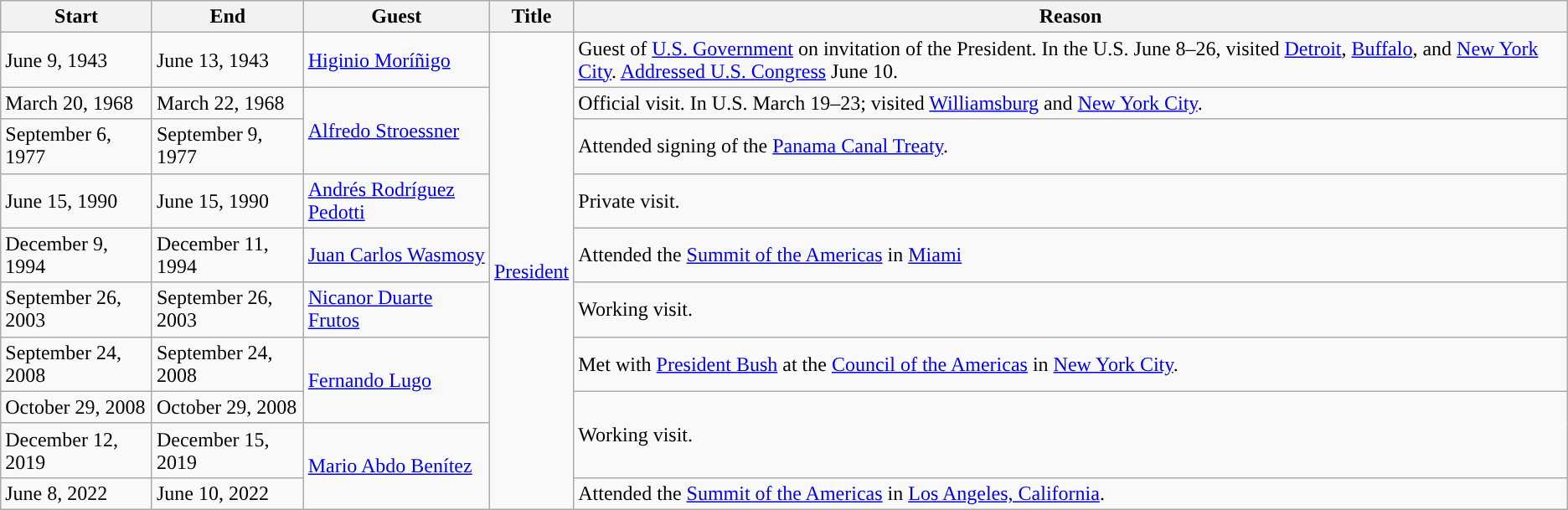<table class="wikitable sortable">
<tr>
<th>Start</th>
<th>End</th>
<th>Guest</th>
<th>Title</th>
<th>Reason</th>
</tr>
<tr>
<td>June 9, 1943</td>
<td>June 13, 1943</td>
<td><a href='#'>Higinio Moríñigo</a></td>
<td rowspan="10"><a href='#'>President</a></td>
<td>Guest of <a href='#'>U.S. Government</a> on invitation of the President. In the U.S. June 8–26, visited <a href='#'>Detroit</a>, <a href='#'>Buffalo</a>, and <a href='#'>New York City</a>. <a href='#'>Addressed U.S. Congress</a> June 10.</td>
</tr>
<tr>
<td>March 20, 1968</td>
<td>March 22, 1968</td>
<td rowspan=2><a href='#'>Alfredo Stroessner</a></td>
<td>Official visit. In U.S. March 19–23; visited <a href='#'>Williamsburg</a> and <a href='#'>New York City</a>.</td>
</tr>
<tr>
<td>September 6, 1977</td>
<td>September 9, 1977</td>
<td>Attended signing of the <a href='#'>Panama Canal Treaty</a>.</td>
</tr>
<tr>
<td>June 15, 1990</td>
<td>June 15, 1990</td>
<td><a href='#'>Andrés Rodríguez Pedotti</a></td>
<td>Private visit.</td>
</tr>
<tr>
<td>December 9, 1994</td>
<td>December 11, 1994</td>
<td><a href='#'>Juan Carlos Wasmosy</a></td>
<td>Attended the <a href='#'>Summit of the Americas</a> in <a href='#'>Miami</a></td>
</tr>
<tr>
<td>September 26, 2003</td>
<td>September 26, 2003</td>
<td><a href='#'>Nicanor Duarte Frutos</a></td>
<td>Working visit.</td>
</tr>
<tr>
<td>September 24, 2008</td>
<td>September 24, 2008</td>
<td rowspan=2><a href='#'>Fernando Lugo</a></td>
<td>Met with <a href='#'>President Bush</a> at the <a href='#'>Council of the Americas</a> in <a href='#'>New York City</a>.</td>
</tr>
<tr>
<td>October 29, 2008</td>
<td>October 29, 2008</td>
<td rowspan=2>Working visit.</td>
</tr>
<tr>
<td>December 12, 2019</td>
<td>December 15, 2019</td>
<td rowspan=2><a href='#'>Mario Abdo Benítez</a></td>
</tr>
<tr>
<td>June 8, 2022</td>
<td>June 10, 2022</td>
<td>Attended the <a href='#'>Summit of the Americas</a> in <a href='#'>Los Angeles, California</a>.</td>
</tr>
</table>
